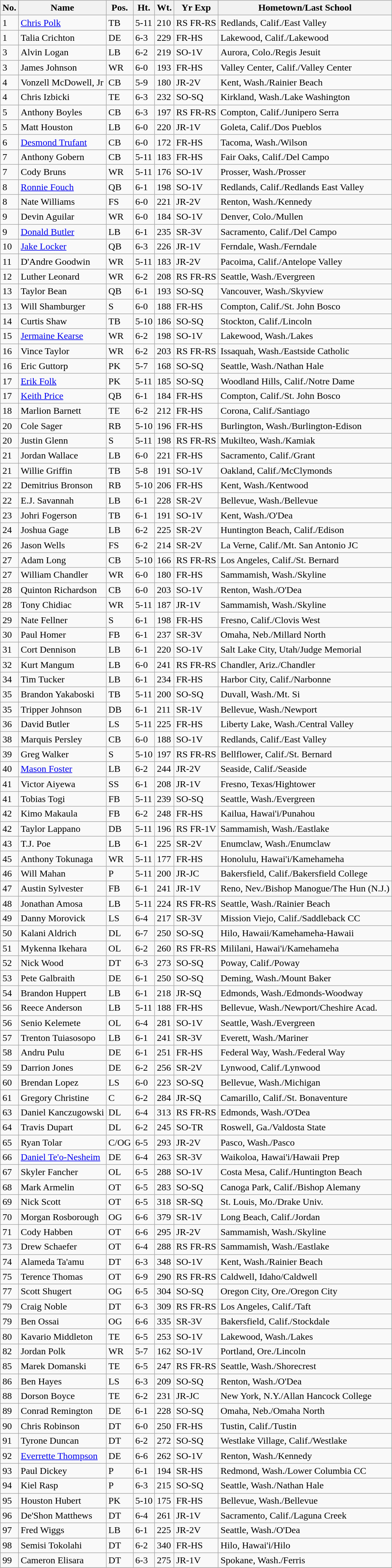<table class="wikitable">
<tr>
<th>No.</th>
<th>Name</th>
<th>Pos.</th>
<th>Ht.</th>
<th>Wt.</th>
<th>Yr Exp</th>
<th>Hometown/Last School</th>
</tr>
<tr>
<td>1</td>
<td><a href='#'>Chris Polk</a></td>
<td>TB</td>
<td>5-11</td>
<td>210</td>
<td>RS FR-RS</td>
<td>Redlands, Calif./East Valley</td>
</tr>
<tr>
<td>1</td>
<td>Talia Crichton</td>
<td>DE</td>
<td>6-3</td>
<td>229</td>
<td>FR-HS</td>
<td>Lakewood, Calif./Lakewood</td>
</tr>
<tr>
<td>3</td>
<td>Alvin Logan</td>
<td>LB</td>
<td>6-2</td>
<td>219</td>
<td>SO-1V</td>
<td>Aurora, Colo./Regis Jesuit</td>
</tr>
<tr>
<td>3</td>
<td>James Johnson</td>
<td>WR</td>
<td>6-0</td>
<td>193</td>
<td>FR-HS</td>
<td>Valley Center, Calif./Valley Center</td>
</tr>
<tr>
<td>4</td>
<td>Vonzell McDowell, Jr</td>
<td>CB</td>
<td>5-9</td>
<td>180</td>
<td>JR-2V</td>
<td>Kent, Wash./Rainier Beach</td>
</tr>
<tr>
<td>4</td>
<td>Chris Izbicki</td>
<td>TE</td>
<td>6-3</td>
<td>232</td>
<td>SO-SQ</td>
<td>Kirkland, Wash./Lake Washington</td>
</tr>
<tr>
<td>5</td>
<td>Anthony Boyles</td>
<td>CB</td>
<td>6-3</td>
<td>197</td>
<td>RS FR-RS</td>
<td>Compton, Calif./Junipero Serra</td>
</tr>
<tr>
<td>5</td>
<td>Matt Houston</td>
<td>LB</td>
<td>6-0</td>
<td>220</td>
<td>JR-1V</td>
<td>Goleta, Calif./Dos Pueblos</td>
</tr>
<tr>
<td>6</td>
<td><a href='#'>Desmond Trufant</a></td>
<td>CB</td>
<td>6-0</td>
<td>172</td>
<td>FR-HS</td>
<td>Tacoma, Wash./Wilson</td>
</tr>
<tr>
<td>7</td>
<td>Anthony Gobern</td>
<td>CB</td>
<td>5-11</td>
<td>183</td>
<td>FR-HS</td>
<td>Fair Oaks, Calif./Del Campo</td>
</tr>
<tr>
<td>7</td>
<td>Cody Bruns</td>
<td>WR</td>
<td>5-11</td>
<td>176</td>
<td>SO-1V</td>
<td>Prosser, Wash./Prosser</td>
</tr>
<tr>
<td>8</td>
<td><a href='#'>Ronnie Fouch</a></td>
<td>QB</td>
<td>6-1</td>
<td>198</td>
<td>SO-1V</td>
<td>Redlands, Calif./Redlands East Valley</td>
</tr>
<tr>
<td>8</td>
<td>Nate Williams</td>
<td>FS</td>
<td>6-0</td>
<td>221</td>
<td>JR-2V</td>
<td>Renton, Wash./Kennedy</td>
</tr>
<tr>
<td>9</td>
<td>Devin Aguilar</td>
<td>WR</td>
<td>6-0</td>
<td>184</td>
<td>SO-1V</td>
<td>Denver, Colo./Mullen</td>
</tr>
<tr>
<td>9</td>
<td><a href='#'>Donald Butler</a></td>
<td>LB</td>
<td>6-1</td>
<td>235</td>
<td>SR-3V</td>
<td>Sacramento, Calif./Del Campo</td>
</tr>
<tr>
<td>10</td>
<td><a href='#'>Jake Locker</a></td>
<td>QB</td>
<td>6-3</td>
<td>226</td>
<td>JR-1V</td>
<td>Ferndale, Wash./Ferndale</td>
</tr>
<tr>
<td>11</td>
<td>D'Andre Goodwin</td>
<td>WR</td>
<td>5-11</td>
<td>183</td>
<td>JR-2V</td>
<td>Pacoima, Calif./Antelope Valley</td>
</tr>
<tr>
<td>12</td>
<td>Luther Leonard</td>
<td>WR</td>
<td>6-2</td>
<td>208</td>
<td>RS FR-RS</td>
<td>Seattle, Wash./Evergreen</td>
</tr>
<tr>
<td>13</td>
<td>Taylor Bean</td>
<td>QB</td>
<td>6-1</td>
<td>193</td>
<td>SO-SQ</td>
<td>Vancouver, Wash./Skyview</td>
</tr>
<tr>
<td>13</td>
<td>Will Shamburger</td>
<td>S</td>
<td>6-0</td>
<td>188</td>
<td>FR-HS</td>
<td>Compton, Calif./St. John Bosco</td>
</tr>
<tr>
<td>14</td>
<td>Curtis Shaw</td>
<td>TB</td>
<td>5-10</td>
<td>186</td>
<td>SO-SQ</td>
<td>Stockton, Calif./Lincoln</td>
</tr>
<tr>
<td>15</td>
<td><a href='#'>Jermaine Kearse</a></td>
<td>WR</td>
<td>6-2</td>
<td>198</td>
<td>SO-1V</td>
<td>Lakewood, Wash./Lakes</td>
</tr>
<tr>
<td>16</td>
<td>Vince Taylor</td>
<td>WR</td>
<td>6-2</td>
<td>203</td>
<td>RS FR-RS</td>
<td>Issaquah, Wash./Eastside Catholic</td>
</tr>
<tr>
<td>16</td>
<td>Eric Guttorp</td>
<td>PK</td>
<td>5-7</td>
<td>168</td>
<td>SO-SQ</td>
<td>Seattle, Wash./Nathan Hale</td>
</tr>
<tr>
<td>17</td>
<td><a href='#'>Erik Folk</a></td>
<td>PK</td>
<td>5-11</td>
<td>185</td>
<td>SO-SQ</td>
<td>Woodland Hills, Calif./Notre Dame</td>
</tr>
<tr>
<td>17</td>
<td><a href='#'>Keith Price</a></td>
<td>QB</td>
<td>6-1</td>
<td>184</td>
<td>FR-HS</td>
<td>Compton, Calif./St. John Bosco</td>
</tr>
<tr>
<td>18</td>
<td>Marlion Barnett</td>
<td>TE</td>
<td>6-2</td>
<td>212</td>
<td>FR-HS</td>
<td>Corona, Calif./Santiago</td>
</tr>
<tr>
<td>20</td>
<td>Cole Sager</td>
<td>RB</td>
<td>5-10</td>
<td>196</td>
<td>FR-HS</td>
<td>Burlington, Wash./Burlington-Edison</td>
</tr>
<tr>
<td>20</td>
<td>Justin Glenn</td>
<td>S</td>
<td>5-11</td>
<td>198</td>
<td>RS FR-RS</td>
<td>Mukilteo, Wash./Kamiak</td>
</tr>
<tr>
<td>21</td>
<td>Jordan Wallace</td>
<td>LB</td>
<td>6-0</td>
<td>221</td>
<td>FR-HS</td>
<td>Sacramento, Calif./Grant</td>
</tr>
<tr>
<td>21</td>
<td>Willie Griffin</td>
<td>TB</td>
<td>5-8</td>
<td>191</td>
<td>SO-1V</td>
<td>Oakland, Calif./McClymonds</td>
</tr>
<tr>
<td>22</td>
<td>Demitrius Bronson</td>
<td>RB</td>
<td>5-10</td>
<td>206</td>
<td>FR-HS</td>
<td>Kent, Wash./Kentwood</td>
</tr>
<tr>
<td>22</td>
<td>E.J. Savannah</td>
<td>LB</td>
<td>6-1</td>
<td>228</td>
<td>SR-2V</td>
<td>Bellevue, Wash./Bellevue</td>
</tr>
<tr>
<td>23</td>
<td>Johri Fogerson</td>
<td>TB</td>
<td>6-1</td>
<td>191</td>
<td>SO-1V</td>
<td>Kent, Wash./O'Dea</td>
</tr>
<tr>
<td>24</td>
<td>Joshua Gage</td>
<td>LB</td>
<td>6-2</td>
<td>225</td>
<td>SR-2V</td>
<td>Huntington Beach, Calif./Edison</td>
</tr>
<tr>
<td>26</td>
<td>Jason Wells</td>
<td>FS</td>
<td>6-2</td>
<td>214</td>
<td>SR-2V</td>
<td>La Verne, Calif./Mt. San Antonio JC</td>
</tr>
<tr>
<td>27</td>
<td>Adam Long</td>
<td>CB</td>
<td>5-10</td>
<td>166</td>
<td>RS FR-RS</td>
<td>Los Angeles, Calif./St. Bernard</td>
</tr>
<tr>
<td>27</td>
<td>William Chandler</td>
<td>WR</td>
<td>6-0</td>
<td>180</td>
<td>FR-HS</td>
<td>Sammamish, Wash./Skyline</td>
</tr>
<tr>
<td>28</td>
<td>Quinton Richardson</td>
<td>CB</td>
<td>6-0</td>
<td>203</td>
<td>SO-1V</td>
<td>Renton, Wash./O'Dea</td>
</tr>
<tr>
<td>28</td>
<td>Tony Chidiac</td>
<td>WR</td>
<td>5-11</td>
<td>187</td>
<td>JR-1V</td>
<td>Sammamish, Wash./Skyline</td>
</tr>
<tr>
<td>29</td>
<td>Nate Fellner</td>
<td>S</td>
<td>6-1</td>
<td>198</td>
<td>FR-HS</td>
<td>Fresno, Calif./Clovis West</td>
</tr>
<tr>
<td>30</td>
<td>Paul Homer</td>
<td>FB</td>
<td>6-1</td>
<td>237</td>
<td>SR-3V</td>
<td>Omaha, Neb./Millard North</td>
</tr>
<tr>
<td>31</td>
<td>Cort Dennison</td>
<td>LB</td>
<td>6-1</td>
<td>220</td>
<td>SO-1V</td>
<td>Salt Lake City, Utah/Judge Memorial</td>
</tr>
<tr>
<td>32</td>
<td>Kurt Mangum</td>
<td>LB</td>
<td>6-0</td>
<td>241</td>
<td>RS FR-RS</td>
<td>Chandler, Ariz./Chandler</td>
</tr>
<tr>
<td>34</td>
<td>Tim Tucker</td>
<td>LB</td>
<td>6-1</td>
<td>234</td>
<td>FR-HS</td>
<td>Harbor City, Calif./Narbonne</td>
</tr>
<tr>
<td>35</td>
<td>Brandon Yakaboski</td>
<td>TB</td>
<td>5-11</td>
<td>200</td>
<td>SO-SQ</td>
<td>Duvall, Wash./Mt. Si</td>
</tr>
<tr>
<td>35</td>
<td>Tripper Johnson</td>
<td>DB</td>
<td>6-1</td>
<td>211</td>
<td>SR-1V</td>
<td>Bellevue, Wash./Newport</td>
</tr>
<tr>
<td>36</td>
<td>David Butler</td>
<td>LS</td>
<td>5-11</td>
<td>225</td>
<td>FR-HS</td>
<td>Liberty Lake, Wash./Central Valley</td>
</tr>
<tr>
<td>38</td>
<td>Marquis Persley</td>
<td>CB</td>
<td>6-0</td>
<td>188</td>
<td>SO-1V</td>
<td>Redlands, Calif./East Valley</td>
</tr>
<tr>
<td>39</td>
<td>Greg Walker</td>
<td>S</td>
<td>5-10</td>
<td>197</td>
<td>RS FR-RS</td>
<td>Bellflower, Calif./St. Bernard</td>
</tr>
<tr>
<td>40</td>
<td><a href='#'>Mason Foster</a></td>
<td>LB</td>
<td>6-2</td>
<td>244</td>
<td>JR-2V</td>
<td>Seaside, Calif./Seaside</td>
</tr>
<tr>
<td>41</td>
<td>Victor Aiyewa</td>
<td>SS</td>
<td>6-1</td>
<td>208</td>
<td>JR-1V</td>
<td>Fresno, Texas/Hightower</td>
</tr>
<tr>
<td>41</td>
<td>Tobias Togi</td>
<td>FB</td>
<td>5-11</td>
<td>239</td>
<td>SO-SQ</td>
<td>Seattle, Wash./Evergreen</td>
</tr>
<tr>
<td>42</td>
<td>Kimo Makaula</td>
<td>FB</td>
<td>6-2</td>
<td>248</td>
<td>FR-HS</td>
<td>Kailua, Hawai'i/Punahou</td>
</tr>
<tr>
<td>42</td>
<td>Taylor Lappano</td>
<td>DB</td>
<td>5-11</td>
<td>196</td>
<td>RS FR-1V</td>
<td>Sammamish, Wash./Eastlake</td>
</tr>
<tr>
<td>43</td>
<td>T.J. Poe</td>
<td>LB</td>
<td>6-1</td>
<td>225</td>
<td>SR-2V</td>
<td>Enumclaw, Wash./Enumclaw</td>
</tr>
<tr>
<td>45</td>
<td>Anthony Tokunaga</td>
<td>WR</td>
<td>5-11</td>
<td>177</td>
<td>FR-HS</td>
<td>Honolulu, Hawai'i/Kamehameha</td>
</tr>
<tr>
<td>46</td>
<td>Will Mahan</td>
<td>P</td>
<td>5-11</td>
<td>200</td>
<td>JR-JC</td>
<td>Bakersfield, Calif./Bakersfield College</td>
</tr>
<tr>
<td>47</td>
<td>Austin Sylvester</td>
<td>FB</td>
<td>6-1</td>
<td>241</td>
<td>JR-1V</td>
<td>Reno, Nev./Bishop Manogue/The Hun (N.J.)</td>
</tr>
<tr>
<td>48</td>
<td>Jonathan Amosa</td>
<td>LB</td>
<td>5-11</td>
<td>224</td>
<td>RS FR-RS</td>
<td>Seattle, Wash./Rainier Beach</td>
</tr>
<tr>
<td>49</td>
<td>Danny Morovick</td>
<td>LS</td>
<td>6-4</td>
<td>217</td>
<td>SR-3V</td>
<td>Mission Viejo, Calif./Saddleback CC</td>
</tr>
<tr>
<td>50</td>
<td>Kalani Aldrich</td>
<td>DL</td>
<td>6-7</td>
<td>250</td>
<td>SO-SQ</td>
<td>Hilo, Hawaii/Kamehameha-Hawaii</td>
</tr>
<tr>
<td>51</td>
<td>Mykenna Ikehara</td>
<td>OL</td>
<td>6-2</td>
<td>260</td>
<td>RS FR-RS</td>
<td>Mililani, Hawai'i/Kamehameha</td>
</tr>
<tr>
<td>52</td>
<td>Nick Wood</td>
<td>DT</td>
<td>6-3</td>
<td>273</td>
<td>SO-SQ</td>
<td>Poway, Calif./Poway</td>
</tr>
<tr>
<td>53</td>
<td>Pete Galbraith</td>
<td>DE</td>
<td>6-1</td>
<td>250</td>
<td>SO-SQ</td>
<td>Deming, Wash./Mount Baker</td>
</tr>
<tr>
<td>54</td>
<td>Brandon Huppert</td>
<td>LB</td>
<td>6-1</td>
<td>218</td>
<td>JR-SQ</td>
<td>Edmonds, Wash./Edmonds-Woodway</td>
</tr>
<tr>
<td>56</td>
<td>Reece Anderson</td>
<td>LB</td>
<td>5-11</td>
<td>188</td>
<td>FR-HS</td>
<td>Bellevue, Wash./Newport/Cheshire Acad.</td>
</tr>
<tr>
<td>56</td>
<td>Senio Kelemete</td>
<td>OL</td>
<td>6-4</td>
<td>281</td>
<td>SO-1V</td>
<td>Seattle, Wash./Evergreen</td>
</tr>
<tr>
<td>57</td>
<td>Trenton Tuiasosopo</td>
<td>LB</td>
<td>6-1</td>
<td>241</td>
<td>SR-3V</td>
<td>Everett, Wash./Mariner</td>
</tr>
<tr>
<td>58</td>
<td>Andru Pulu</td>
<td>DE</td>
<td>6-1</td>
<td>251</td>
<td>FR-HS</td>
<td>Federal Way, Wash./Federal Way</td>
</tr>
<tr>
<td>59</td>
<td>Darrion Jones</td>
<td>DE</td>
<td>6-2</td>
<td>256</td>
<td>SR-2V</td>
<td>Lynwood, Calif./Lynwood</td>
</tr>
<tr>
<td>60</td>
<td>Brendan Lopez</td>
<td>LS</td>
<td>6-0</td>
<td>223</td>
<td>SO-SQ</td>
<td>Bellevue, Wash./Michigan</td>
</tr>
<tr>
<td>61</td>
<td>Gregory Christine</td>
<td>C</td>
<td>6-2</td>
<td>284</td>
<td>JR-SQ</td>
<td>Camarillo, Calif./St. Bonaventure</td>
</tr>
<tr>
<td>63</td>
<td>Daniel Kanczugowski</td>
<td>DL</td>
<td>6-4</td>
<td>313</td>
<td>RS FR-RS</td>
<td>Edmonds, Wash./O'Dea</td>
</tr>
<tr>
<td>64</td>
<td>Travis Dupart</td>
<td>DL</td>
<td>6-2</td>
<td>245</td>
<td>SO-TR</td>
<td>Roswell, Ga./Valdosta State</td>
</tr>
<tr>
<td>65</td>
<td>Ryan Tolar</td>
<td>C/OG</td>
<td>6-5</td>
<td>293</td>
<td>JR-2V</td>
<td>Pasco, Wash./Pasco</td>
</tr>
<tr>
<td>66</td>
<td><a href='#'>Daniel Te'o-Nesheim</a></td>
<td>DE</td>
<td>6-4</td>
<td>263</td>
<td>SR-3V</td>
<td>Waikoloa, Hawai'i/Hawaii Prep</td>
</tr>
<tr>
<td>67</td>
<td>Skyler Fancher</td>
<td>OL</td>
<td>6-5</td>
<td>288</td>
<td>SO-1V</td>
<td>Costa Mesa, Calif./Huntington Beach</td>
</tr>
<tr>
<td>68</td>
<td>Mark Armelin</td>
<td>OT</td>
<td>6-5</td>
<td>283</td>
<td>SO-SQ</td>
<td>Canoga Park, Calif./Bishop Alemany</td>
</tr>
<tr>
<td>69</td>
<td>Nick Scott</td>
<td>OT</td>
<td>6-5</td>
<td>318</td>
<td>SR-SQ</td>
<td>St. Louis, Mo./Drake Univ.</td>
</tr>
<tr>
<td>70</td>
<td>Morgan Rosborough</td>
<td>OG</td>
<td>6-6</td>
<td>379</td>
<td>SR-1V</td>
<td>Long Beach, Calif./Jordan</td>
</tr>
<tr>
<td>71</td>
<td>Cody Habben</td>
<td>OT</td>
<td>6-6</td>
<td>295</td>
<td>JR-2V</td>
<td>Sammamish, Wash./Skyline</td>
</tr>
<tr>
<td>73</td>
<td>Drew Schaefer</td>
<td>OT</td>
<td>6-4</td>
<td>288</td>
<td>RS FR-RS</td>
<td>Sammamish, Wash./Eastlake</td>
</tr>
<tr>
<td>74</td>
<td>Alameda Ta'amu</td>
<td>DT</td>
<td>6-3</td>
<td>348</td>
<td>SO-1V</td>
<td>Kent, Wash./Rainier Beach</td>
</tr>
<tr>
<td>75</td>
<td>Terence Thomas</td>
<td>OT</td>
<td>6-9</td>
<td>290</td>
<td>RS FR-RS</td>
<td>Caldwell, Idaho/Caldwell</td>
</tr>
<tr>
<td>77</td>
<td>Scott Shugert</td>
<td>OG</td>
<td>6-5</td>
<td>304</td>
<td>SO-SQ</td>
<td>Oregon City, Ore./Oregon City</td>
</tr>
<tr>
<td>79</td>
<td>Craig Noble</td>
<td>DT</td>
<td>6-3</td>
<td>309</td>
<td>RS FR-RS</td>
<td>Los Angeles, Calif./Taft</td>
</tr>
<tr>
<td>79</td>
<td>Ben Ossai</td>
<td>OG</td>
<td>6-6</td>
<td>335</td>
<td>SR-3V</td>
<td>Bakersfield, Calif./Stockdale</td>
</tr>
<tr>
<td>80</td>
<td>Kavario Middleton</td>
<td>TE</td>
<td>6-5</td>
<td>253</td>
<td>SO-1V</td>
<td>Lakewood, Wash./Lakes</td>
</tr>
<tr>
<td>82</td>
<td>Jordan Polk</td>
<td>WR</td>
<td>5-7</td>
<td>162</td>
<td>SO-1V</td>
<td>Portland, Ore./Lincoln</td>
</tr>
<tr>
<td>85</td>
<td>Marek Domanski</td>
<td>TE</td>
<td>6-5</td>
<td>247</td>
<td>RS FR-RS</td>
<td>Seattle, Wash./Shorecrest</td>
</tr>
<tr>
<td>86</td>
<td>Ben Hayes</td>
<td>LS</td>
<td>6-3</td>
<td>209</td>
<td>SO-SQ</td>
<td>Renton, Wash./O'Dea</td>
</tr>
<tr>
<td>88</td>
<td>Dorson Boyce</td>
<td>TE</td>
<td>6-2</td>
<td>231</td>
<td>JR-JC</td>
<td>New York, N.Y./Allan Hancock College</td>
</tr>
<tr>
<td>89</td>
<td>Conrad Remington</td>
<td>DE</td>
<td>6-1</td>
<td>228</td>
<td>SO-SQ</td>
<td>Omaha, Neb./Omaha North</td>
</tr>
<tr>
<td>90</td>
<td>Chris Robinson</td>
<td>DT</td>
<td>6-0</td>
<td>250</td>
<td>FR-HS</td>
<td>Tustin, Calif./Tustin</td>
</tr>
<tr>
<td>91</td>
<td>Tyrone Duncan</td>
<td>DT</td>
<td>6-2</td>
<td>272</td>
<td>SO-SQ</td>
<td>Westlake Village, Calif./Westlake</td>
</tr>
<tr>
<td>92</td>
<td><a href='#'>Everrette Thompson</a></td>
<td>DE</td>
<td>6-6</td>
<td>262</td>
<td>SO-1V</td>
<td>Renton, Wash./Kennedy</td>
</tr>
<tr>
<td>93</td>
<td>Paul Dickey</td>
<td>P</td>
<td>6-1</td>
<td>194</td>
<td>SR-HS</td>
<td>Redmond, Wash./Lower Columbia CC</td>
</tr>
<tr>
<td>94</td>
<td>Kiel Rasp</td>
<td>P</td>
<td>6-3</td>
<td>215</td>
<td>SO-SQ</td>
<td>Seattle, Wash./Nathan Hale</td>
</tr>
<tr>
<td>95</td>
<td>Houston Hubert</td>
<td>PK</td>
<td>5-10</td>
<td>175</td>
<td>FR-HS</td>
<td>Bellevue, Wash./Bellevue</td>
</tr>
<tr>
<td>96</td>
<td>De'Shon Matthews</td>
<td>DT</td>
<td>6-4</td>
<td>261</td>
<td>JR-1V</td>
<td>Sacramento, Calif./Laguna Creek</td>
</tr>
<tr>
<td>97</td>
<td>Fred Wiggs</td>
<td>LB</td>
<td>6-1</td>
<td>225</td>
<td>JR-2V</td>
<td>Seattle, Wash./O'Dea</td>
</tr>
<tr>
<td>98</td>
<td>Semisi Tokolahi</td>
<td>DT</td>
<td>6-2</td>
<td>340</td>
<td>FR-HS</td>
<td>Hilo, Hawai'i/Hilo</td>
</tr>
<tr>
<td>99</td>
<td>Cameron Elisara</td>
<td>DT</td>
<td>6-3</td>
<td>275</td>
<td>JR-1V</td>
<td>Spokane, Wash./Ferris</td>
</tr>
<tr>
</tr>
</table>
